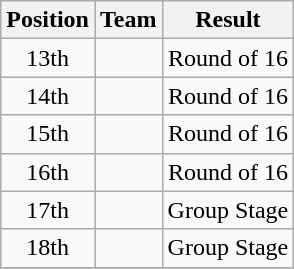<table class="wikitable" style="text-align: center;">
<tr>
<th>Position</th>
<th>Team</th>
<th>Result</th>
</tr>
<tr>
<td>13th</td>
<td></td>
<td>Round of 16</td>
</tr>
<tr>
<td>14th</td>
<td></td>
<td>Round of 16</td>
</tr>
<tr>
<td>15th</td>
<td></td>
<td>Round of 16</td>
</tr>
<tr>
<td>16th</td>
<td></td>
<td>Round of 16</td>
</tr>
<tr>
<td>17th</td>
<td></td>
<td>Group Stage</td>
</tr>
<tr>
<td>18th</td>
<td></td>
<td>Group Stage</td>
</tr>
<tr>
</tr>
</table>
